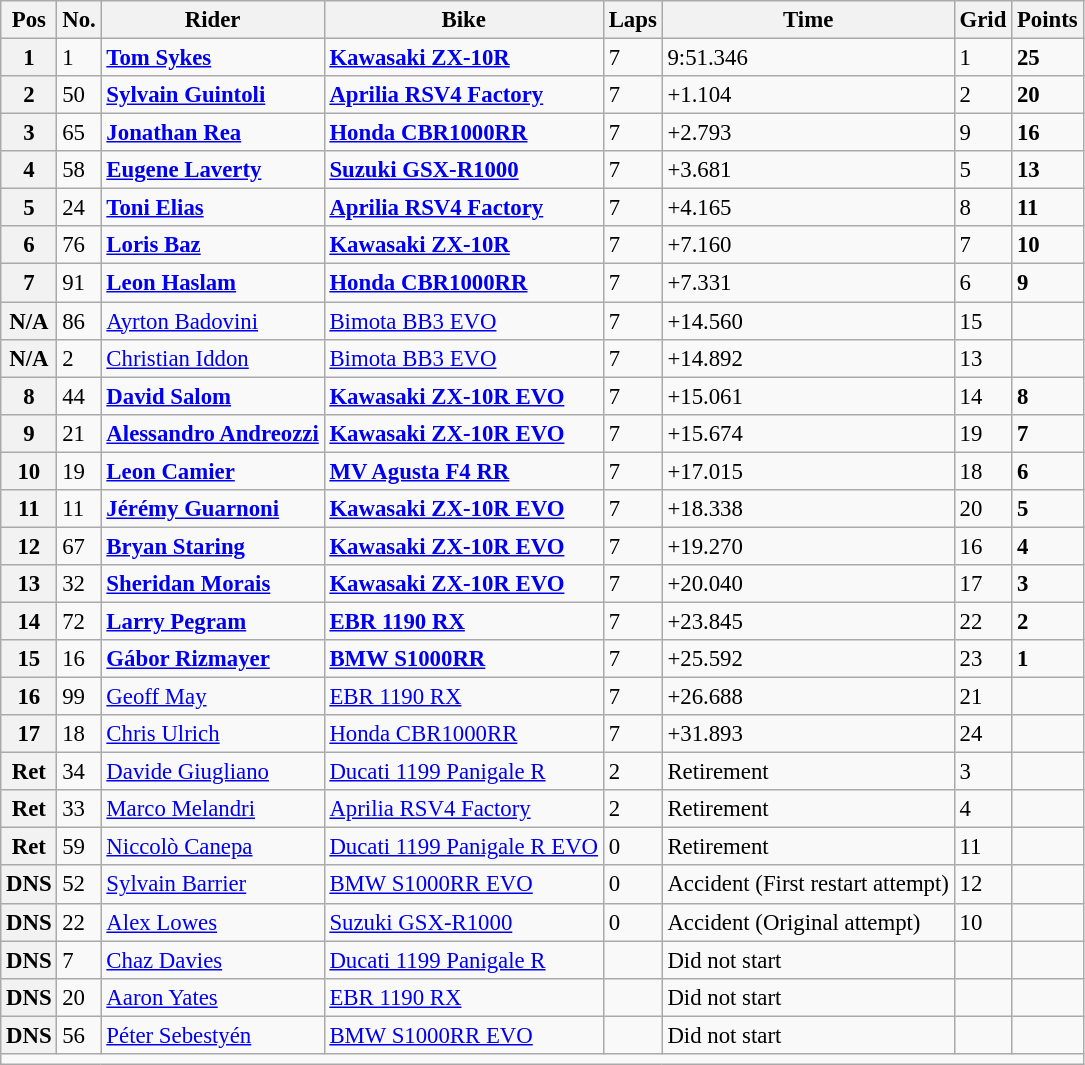<table class="wikitable" style="font-size: 95%;">
<tr>
<th>Pos</th>
<th>No.</th>
<th>Rider</th>
<th>Bike</th>
<th>Laps</th>
<th>Time</th>
<th>Grid</th>
<th>Points</th>
</tr>
<tr>
<th>1</th>
<td>1</td>
<td> <strong><a href='#'>Tom Sykes</a></strong></td>
<td><strong><a href='#'>Kawasaki ZX-10R</a></strong></td>
<td>7</td>
<td>9:51.346</td>
<td>1</td>
<td><strong>25</strong></td>
</tr>
<tr>
<th>2</th>
<td>50</td>
<td> <strong><a href='#'>Sylvain Guintoli</a></strong></td>
<td><strong><a href='#'>Aprilia RSV4 Factory</a></strong></td>
<td>7</td>
<td>+1.104</td>
<td>2</td>
<td><strong>20</strong></td>
</tr>
<tr>
<th>3</th>
<td>65</td>
<td> <strong><a href='#'>Jonathan Rea</a></strong></td>
<td><strong><a href='#'>Honda CBR1000RR</a></strong></td>
<td>7</td>
<td>+2.793</td>
<td>9</td>
<td><strong>16</strong></td>
</tr>
<tr>
<th>4</th>
<td>58</td>
<td> <strong><a href='#'>Eugene Laverty</a></strong></td>
<td><strong><a href='#'>Suzuki GSX-R1000</a></strong></td>
<td>7</td>
<td>+3.681</td>
<td>5</td>
<td><strong>13</strong></td>
</tr>
<tr>
<th>5</th>
<td>24</td>
<td> <strong><a href='#'>Toni Elias</a></strong></td>
<td><strong><a href='#'>Aprilia RSV4 Factory</a></strong></td>
<td>7</td>
<td>+4.165</td>
<td>8</td>
<td><strong>11</strong></td>
</tr>
<tr>
<th>6</th>
<td>76</td>
<td> <strong><a href='#'>Loris Baz</a></strong></td>
<td><strong><a href='#'>Kawasaki ZX-10R</a></strong></td>
<td>7</td>
<td>+7.160</td>
<td>7</td>
<td><strong>10</strong></td>
</tr>
<tr>
<th>7</th>
<td>91</td>
<td> <strong><a href='#'>Leon Haslam</a></strong></td>
<td><strong><a href='#'>Honda CBR1000RR</a></strong></td>
<td>7</td>
<td>+7.331</td>
<td>6</td>
<td><strong>9</strong></td>
</tr>
<tr>
<th>N/A</th>
<td>86</td>
<td> <a href='#'>Ayrton Badovini</a></td>
<td><a href='#'>Bimota BB3 EVO</a></td>
<td>7</td>
<td>+14.560</td>
<td>15</td>
<td></td>
</tr>
<tr>
<th>N/A</th>
<td>2</td>
<td> <a href='#'>Christian Iddon</a></td>
<td><a href='#'>Bimota BB3 EVO</a></td>
<td>7</td>
<td>+14.892</td>
<td>13</td>
<td></td>
</tr>
<tr>
<th>8</th>
<td>44</td>
<td> <strong><a href='#'>David Salom</a></strong></td>
<td><strong><a href='#'>Kawasaki ZX-10R EVO</a></strong></td>
<td>7</td>
<td>+15.061</td>
<td>14</td>
<td><strong>8</strong></td>
</tr>
<tr>
<th>9</th>
<td>21</td>
<td> <strong><a href='#'>Alessandro Andreozzi</a></strong></td>
<td><strong><a href='#'>Kawasaki ZX-10R EVO</a></strong></td>
<td>7</td>
<td>+15.674</td>
<td>19</td>
<td><strong>7</strong></td>
</tr>
<tr>
<th>10</th>
<td>19</td>
<td> <strong><a href='#'>Leon Camier</a></strong></td>
<td><strong><a href='#'>MV Agusta F4 RR</a></strong></td>
<td>7</td>
<td>+17.015</td>
<td>18</td>
<td><strong>6</strong></td>
</tr>
<tr>
<th>11</th>
<td>11</td>
<td> <strong><a href='#'>Jérémy Guarnoni</a></strong></td>
<td><strong><a href='#'>Kawasaki ZX-10R EVO</a></strong></td>
<td>7</td>
<td>+18.338</td>
<td>20</td>
<td><strong>5</strong></td>
</tr>
<tr>
<th>12</th>
<td>67</td>
<td> <strong><a href='#'>Bryan Staring</a></strong></td>
<td><strong><a href='#'>Kawasaki ZX-10R EVO</a></strong></td>
<td>7</td>
<td>+19.270</td>
<td>16</td>
<td><strong>4</strong></td>
</tr>
<tr>
<th>13</th>
<td>32</td>
<td> <strong><a href='#'>Sheridan Morais</a></strong></td>
<td><strong><a href='#'>Kawasaki ZX-10R EVO</a></strong></td>
<td>7</td>
<td>+20.040</td>
<td>17</td>
<td><strong>3</strong></td>
</tr>
<tr>
<th>14</th>
<td>72</td>
<td> <strong><a href='#'>Larry Pegram</a></strong></td>
<td><strong><a href='#'>EBR 1190 RX</a></strong></td>
<td>7</td>
<td>+23.845</td>
<td>22</td>
<td><strong>2</strong></td>
</tr>
<tr>
<th>15</th>
<td>16</td>
<td> <strong><a href='#'>Gábor Rizmayer</a></strong></td>
<td><strong><a href='#'>BMW S1000RR</a></strong></td>
<td>7</td>
<td>+25.592</td>
<td>23</td>
<td><strong>1</strong></td>
</tr>
<tr>
<th>16</th>
<td>99</td>
<td> <a href='#'>Geoff May</a></td>
<td><a href='#'>EBR 1190 RX</a></td>
<td>7</td>
<td>+26.688</td>
<td>21</td>
<td></td>
</tr>
<tr>
<th>17</th>
<td>18</td>
<td> <a href='#'>Chris Ulrich</a></td>
<td><a href='#'>Honda CBR1000RR</a></td>
<td>7</td>
<td>+31.893</td>
<td>24</td>
<td></td>
</tr>
<tr>
<th>Ret</th>
<td>34</td>
<td> <a href='#'>Davide Giugliano</a></td>
<td><a href='#'>Ducati 1199 Panigale R</a></td>
<td>2</td>
<td>Retirement</td>
<td>3</td>
<td></td>
</tr>
<tr>
<th>Ret</th>
<td>33</td>
<td> <a href='#'>Marco Melandri</a></td>
<td><a href='#'>Aprilia RSV4 Factory</a></td>
<td>2</td>
<td>Retirement</td>
<td>4</td>
<td></td>
</tr>
<tr>
<th>Ret</th>
<td>59</td>
<td> <a href='#'>Niccolò Canepa</a></td>
<td><a href='#'>Ducati 1199 Panigale R EVO</a></td>
<td>0</td>
<td>Retirement</td>
<td>11</td>
<td></td>
</tr>
<tr>
<th>DNS</th>
<td>52</td>
<td> <a href='#'>Sylvain Barrier</a></td>
<td><a href='#'>BMW S1000RR EVO</a></td>
<td>0</td>
<td>Accident (First restart attempt)</td>
<td>12</td>
<td></td>
</tr>
<tr>
<th>DNS</th>
<td>22</td>
<td> <a href='#'>Alex Lowes</a></td>
<td><a href='#'>Suzuki GSX-R1000</a></td>
<td>0</td>
<td>Accident (Original attempt)</td>
<td>10</td>
<td></td>
</tr>
<tr>
<th>DNS</th>
<td>7</td>
<td> <a href='#'>Chaz Davies</a></td>
<td><a href='#'>Ducati 1199 Panigale R</a></td>
<td></td>
<td>Did not start</td>
<td></td>
<td></td>
</tr>
<tr>
<th>DNS</th>
<td>20</td>
<td> <a href='#'>Aaron Yates</a></td>
<td><a href='#'>EBR 1190 RX</a></td>
<td></td>
<td>Did not start</td>
<td></td>
<td></td>
</tr>
<tr>
<th>DNS</th>
<td>56</td>
<td> <a href='#'>Péter Sebestyén</a></td>
<td><a href='#'>BMW S1000RR EVO</a></td>
<td></td>
<td>Did not start</td>
<td></td>
<td></td>
</tr>
<tr>
<td colspan=8></td>
</tr>
</table>
